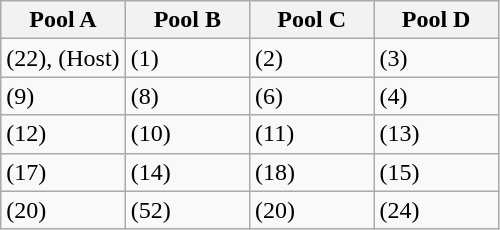<table class="wikitable">
<tr>
<th width=25%>Pool A</th>
<th width=25%>Pool B</th>
<th width=25%>Pool C</th>
<th width=25%>Pool D</th>
</tr>
<tr>
<td> (22), (Host)</td>
<td> (1)</td>
<td> (2)</td>
<td> (3)</td>
</tr>
<tr>
<td> (9)</td>
<td> (8)</td>
<td> (6)</td>
<td> (4)</td>
</tr>
<tr>
<td> (12)</td>
<td> (10)</td>
<td> (11)</td>
<td> (13)</td>
</tr>
<tr>
<td> (17)</td>
<td> (14)</td>
<td> (18)</td>
<td> (15)</td>
</tr>
<tr>
<td> (20)</td>
<td> (52)</td>
<td> (20)</td>
<td> (24)</td>
</tr>
</table>
